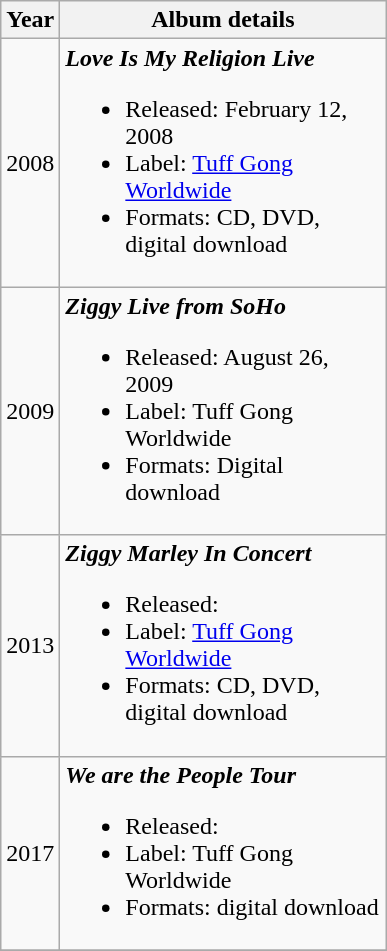<table class="wikitable" style=text-align:center;>
<tr>
<th rowspan="1" style="width:30px;">Year</th>
<th rowspan="1" style="width:210px;">Album details</th>
</tr>
<tr>
<td>2008</td>
<td align=left><strong><em>Love Is My Religion Live</em></strong><br><ul><li>Released: February 12, 2008</li><li>Label: <a href='#'>Tuff Gong Worldwide</a></li><li>Formats: CD, DVD, digital download</li></ul></td>
</tr>
<tr>
<td>2009</td>
<td align=left><strong><em>Ziggy Live from SoHo</em></strong><br><ul><li>Released: August 26, 2009</li><li>Label: Tuff Gong Worldwide</li><li>Formats: Digital download</li></ul></td>
</tr>
<tr>
<td>2013</td>
<td align=left><strong><em>Ziggy Marley In Concert</em></strong><br><ul><li>Released:</li><li>Label: <a href='#'>Tuff Gong Worldwide</a></li><li>Formats: CD, DVD, digital download</li></ul></td>
</tr>
<tr>
<td>2017</td>
<td align=left><strong><em>We are the People Tour</em></strong><br><ul><li>Released:</li><li>Label: Tuff Gong Worldwide</li><li>Formats: digital download</li></ul></td>
</tr>
<tr>
</tr>
</table>
